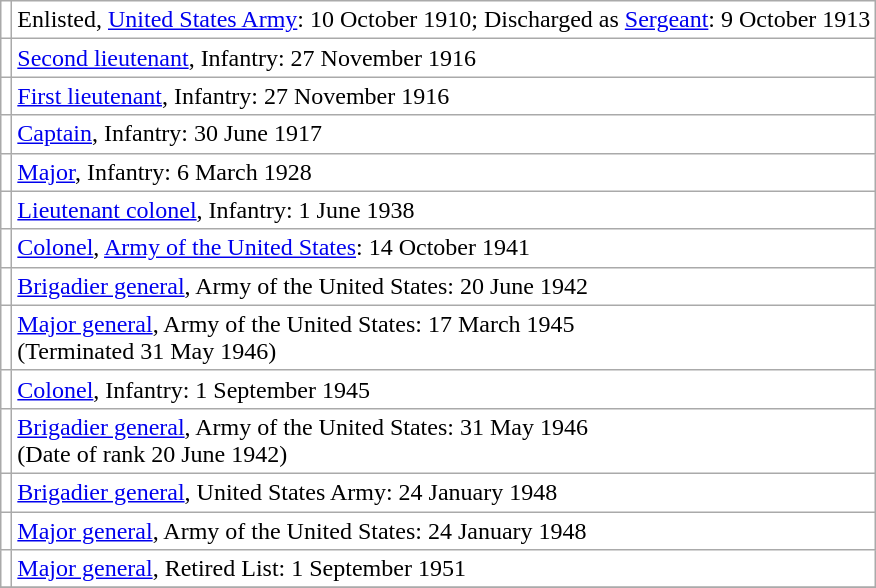<table class="wikitable" style="background:white">
<tr>
<td></td>
<td>Enlisted, <a href='#'>United States Army</a>: 10 October 1910; Discharged as <a href='#'>Sergeant</a>: 9 October 1913</td>
</tr>
<tr>
<td></td>
<td><a href='#'>Second lieutenant</a>, Infantry: 27 November 1916</td>
</tr>
<tr>
<td></td>
<td><a href='#'>First lieutenant</a>, Infantry: 27 November 1916</td>
</tr>
<tr>
<td></td>
<td><a href='#'>Captain</a>, Infantry: 30 June 1917</td>
</tr>
<tr>
<td></td>
<td><a href='#'>Major</a>, Infantry: 6 March 1928</td>
</tr>
<tr>
<td></td>
<td><a href='#'>Lieutenant colonel</a>, Infantry: 1 June 1938</td>
</tr>
<tr>
<td></td>
<td><a href='#'>Colonel</a>, <a href='#'>Army of the United States</a>: 14 October 1941</td>
</tr>
<tr>
<td></td>
<td><a href='#'>Brigadier general</a>, Army of the United States: 20 June 1942</td>
</tr>
<tr>
<td></td>
<td><a href='#'>Major general</a>, Army of the United States: 17 March 1945<br>(Terminated 31 May 1946)</td>
</tr>
<tr>
<td></td>
<td><a href='#'>Colonel</a>, Infantry: 1 September 1945</td>
</tr>
<tr>
<td></td>
<td><a href='#'>Brigadier general</a>, Army of the United States: 31 May 1946<br>(Date of rank 20 June 1942)</td>
</tr>
<tr>
<td></td>
<td><a href='#'>Brigadier general</a>, United States Army: 24 January 1948</td>
</tr>
<tr>
<td></td>
<td><a href='#'>Major general</a>, Army of the United States: 24 January 1948</td>
</tr>
<tr>
<td></td>
<td><a href='#'>Major general</a>, Retired List: 1 September 1951</td>
</tr>
<tr>
</tr>
</table>
